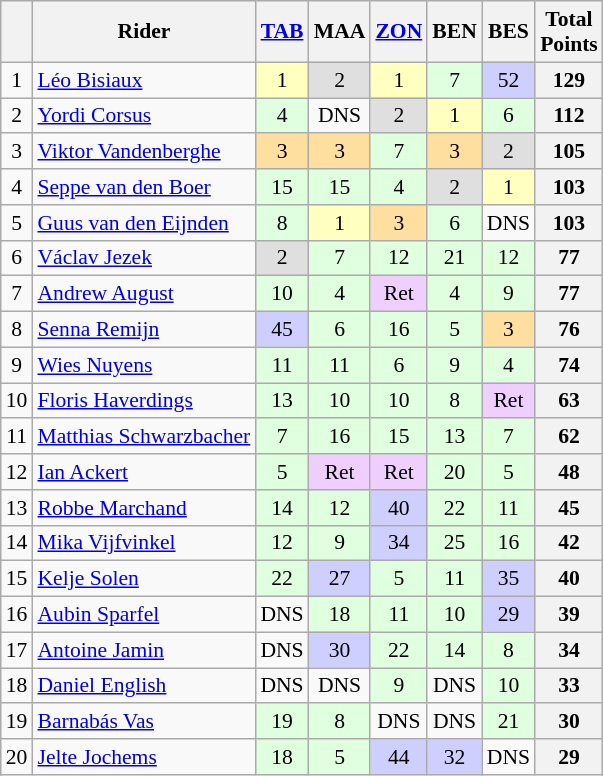<table class="wikitable" style="font-size: 90%; text-align:center">
<tr style="vertical-align:middle;">
<th style="vertical-align:middle"></th>
<th style="vertical-align:middle;background">Rider</th>
<th><a href='#'>TAB</a><br></th>
<th>MAA<br></th>
<th><a href='#'>ZON</a><br></th>
<th>BEN<br></th>
<th>BES<br></th>
<th align="center">Total<br>Points</th>
</tr>
<tr>
<td>1</td>
<td align=left> <a href='#'>Léo Bisiaux</a></td>
<td style="background-color:#ffffbf">1</td>
<td style="background-color:#dfdfdf">2</td>
<td style="background-color:#ffffbf">1</td>
<td style="background-color:#dfffdf">7</td>
<td style="background-color:#CFCFFF">52</td>
<th>129</th>
</tr>
<tr>
<td>2</td>
<td align=left> <a href='#'>Yordi Corsus</a></td>
<td style="background-color:#dfffdf">4</td>
<td>DNS</td>
<td style="background-color:#dfdfdf">2</td>
<td style="background-color:#ffffbf">1</td>
<td style="background-color:#dfffdf">6</td>
<th>112</th>
</tr>
<tr>
<td>3</td>
<td align=left> <a href='#'>Viktor Vandenberghe</a></td>
<td style="background-color:#FFDF9F">3</td>
<td style="background-color:#FFDF9F">3</td>
<td style="background-color:#dfffdf">7</td>
<td style="background-color:#FFDF9F">3</td>
<td style="background-color:#dfdfdf">2</td>
<th>105</th>
</tr>
<tr>
<td>4</td>
<td align=left> <a href='#'>Seppe van den Boer</a></td>
<td style="background-color:#dfffdf">15</td>
<td style="background-color:#dfffdf">15</td>
<td style="background-color:#dfffdf">4</td>
<td style="background-color:#dfdfdf">2</td>
<td style="background-color:#ffffbf">1</td>
<th>103</th>
</tr>
<tr>
<td>5</td>
<td align=left> <a href='#'>Guus van den Eijnden</a></td>
<td style="background-color:#dfffdf">8</td>
<td style="background-color:#ffffbf">1</td>
<td style="background-color:#FFDF9F">3</td>
<td style="background-color:#dfffdf">6</td>
<td>DNS</td>
<th>103</th>
</tr>
<tr>
<td>6</td>
<td align=left> <a href='#'>Václav Jezek</a></td>
<td style="background-color:#dfdfdf">2</td>
<td style="background-color:#dfffdf">7</td>
<td style="background-color:#dfffdf">12</td>
<td style="background-color:#dfffdf">21</td>
<td style="background-color:#dfffdf">12</td>
<th>77</th>
</tr>
<tr>
<td>7</td>
<td align=left> <a href='#'>Andrew August</a></td>
<td style="background-color:#dfffdf">10</td>
<td style="background-color:#dfffdf">4</td>
<td style="background-color:#efcfff">Ret</td>
<td style="background-color:#dfffdf">4</td>
<td style="background-color:#dfffdf">9</td>
<th>77</th>
</tr>
<tr>
<td>8</td>
<td align=left> <a href='#'>Senna Remijn</a></td>
<td style="background-color:#CFCFFF">45</td>
<td style="background-color:#dfffdf">6</td>
<td style="background-color:#dfffdf">16</td>
<td style="background-color:#dfffdf">5</td>
<td style="background-color:#FFDF9F">3</td>
<th>76</th>
</tr>
<tr>
<td>9</td>
<td align=left> <a href='#'>Wies Nuyens</a></td>
<td style="background-color:#dfffdf">11</td>
<td style="background-color:#dfffdf">11</td>
<td style="background-color:#dfffdf">6</td>
<td style="background-color:#dfffdf">9</td>
<td style="background-color:#dfffdf">4</td>
<th>74</th>
</tr>
<tr>
<td>10</td>
<td align=left> <a href='#'>Floris Haverdings</a></td>
<td style="background-color:#dfffdf">13</td>
<td style="background-color:#dfffdf">10</td>
<td style="background-color:#dfffdf">10</td>
<td style="background-color:#dfffdf">8</td>
<td style="background-color:#efcfff">Ret</td>
<th>63</th>
</tr>
<tr>
<td>11</td>
<td align=left> <a href='#'>Matthias Schwarzbacher</a></td>
<td style="background-color:#dfffdf">7</td>
<td style="background-color:#dfffdf">16</td>
<td style="background-color:#dfffdf">15</td>
<td style="background-color:#dfffdf">13</td>
<td style="background-color:#dfffdf">7</td>
<th>62</th>
</tr>
<tr>
<td>12</td>
<td align=left> <a href='#'>Ian Ackert</a></td>
<td style="background-color:#dfffdf">5</td>
<td style="background-color:#efcfff">Ret</td>
<td style="background-color:#efcfff">Ret</td>
<td style="background-color:#dfffdf">20</td>
<td style="background-color:#dfffdf">5</td>
<th>48</th>
</tr>
<tr>
<td>13</td>
<td align=left> <a href='#'>Robbe Marchand</a></td>
<td style="background-color:#dfffdf">14</td>
<td style="background-color:#dfffdf">12</td>
<td style="background-color:#CFCFFF">40</td>
<td style="background-color:#dfffdf">22</td>
<td style="background-color:#dfffdf">11</td>
<th>45</th>
</tr>
<tr>
<td>14</td>
<td align=left> <a href='#'>Mika Vijfvinkel</a></td>
<td style="background-color:#dfffdf">12</td>
<td style="background-color:#dfffdf">9</td>
<td style="background-color:#CFCFFF">34</td>
<td style="background-color:#dfffdf">25</td>
<td style="background-color:#dfffdf">16</td>
<th>42</th>
</tr>
<tr>
<td>15</td>
<td align=left> <a href='#'>Kelje Solen</a></td>
<td style="background-color:#dfffdf">22</td>
<td style="background-color:#CFCFFF">27</td>
<td style="background-color:#dfffdf">5</td>
<td style="background-color:#dfffdf">11</td>
<td style="background-color:#CFCFFF">35</td>
<th>40</th>
</tr>
<tr>
<td>16</td>
<td align=left> <a href='#'>Aubin Sparfel</a></td>
<td>DNS</td>
<td style="background-color:#dfffdf">18</td>
<td style="background-color:#dfffdf">11</td>
<td style="background-color:#dfffdf">10</td>
<td style="background-color:#CFCFFF">29</td>
<th>39</th>
</tr>
<tr>
<td>17</td>
<td align=left> <a href='#'>Antoine Jamin</a></td>
<td>DNS</td>
<td style="background-color:#CFCFFF">30</td>
<td style="background-color:#dfffdf">22</td>
<td style="background-color:#dfffdf">14</td>
<td style="background-color:#dfffdf">8</td>
<th>34</th>
</tr>
<tr>
<td>18</td>
<td align=left> <a href='#'>Daniel English</a></td>
<td>DNS</td>
<td>DNS</td>
<td style="background-color:#dfffdf">9</td>
<td>DNS</td>
<td style="background-color:#dfffdf">10</td>
<th>33</th>
</tr>
<tr>
<td>19</td>
<td align=left> <a href='#'>Barnabás Vas</a></td>
<td style="background-color:#dfffdf">19</td>
<td style="background-color:#dfffdf">8</td>
<td>DNS</td>
<td>DNS</td>
<td style="background-color:#dfffdf">21</td>
<th>30</th>
</tr>
<tr>
<td>20</td>
<td align=left> <a href='#'>Jelte Jochems</a></td>
<td style="background-color:#dfffdf">18</td>
<td style="background-color:#dfffdf">5</td>
<td style="background-color:#CFCFFF">44</td>
<td style="background-color:#CFCFFF">32</td>
<td>DNS</td>
<th>29</th>
</tr>
</table>
